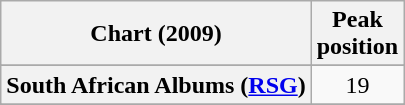<table class="wikitable sortable plainrowheaders" style="text-align:center">
<tr>
<th scope-"col">Chart (2009)</th>
<th scope="col">Peak<br>position</th>
</tr>
<tr>
</tr>
<tr>
<th scope="row">South African Albums (<a href='#'>RSG</a>)</th>
<td>19</td>
</tr>
<tr>
</tr>
<tr>
</tr>
<tr>
</tr>
<tr>
</tr>
</table>
